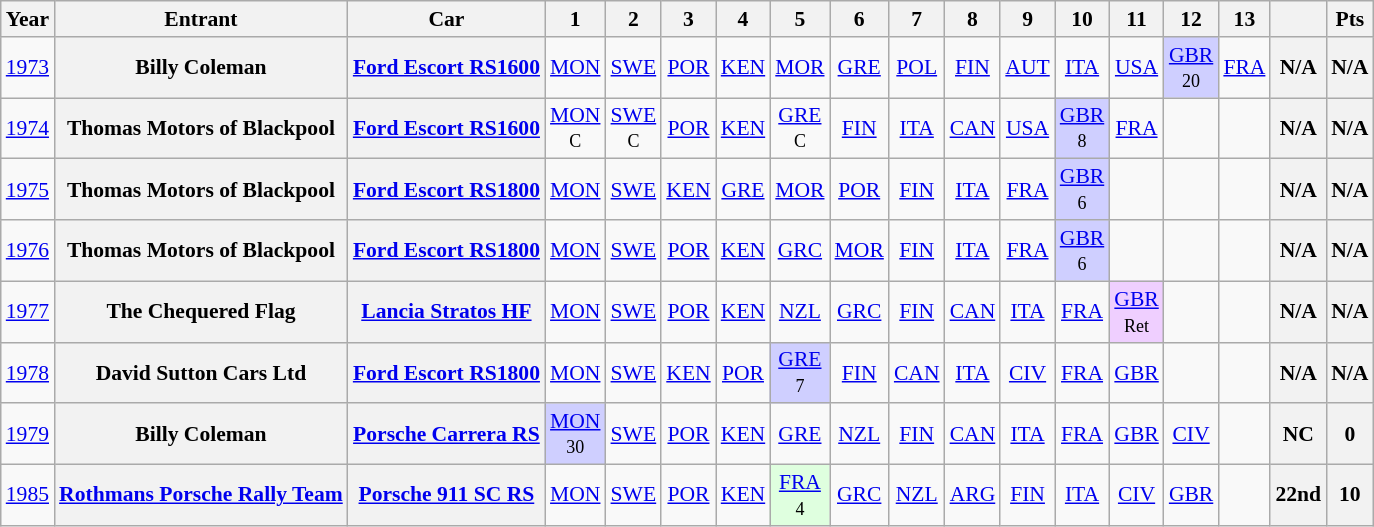<table class="wikitable" style="text-align:center; font-size:90%;">
<tr>
<th>Year</th>
<th>Entrant</th>
<th>Car</th>
<th>1</th>
<th>2</th>
<th>3</th>
<th>4</th>
<th>5</th>
<th>6</th>
<th>7</th>
<th>8</th>
<th>9</th>
<th>10</th>
<th>11</th>
<th>12</th>
<th>13</th>
<th></th>
<th>Pts</th>
</tr>
<tr>
<td><a href='#'>1973</a></td>
<th>Billy Coleman</th>
<th><a href='#'>Ford Escort RS1600</a></th>
<td><a href='#'>MON</a></td>
<td><a href='#'>SWE</a></td>
<td><a href='#'>POR</a></td>
<td><a href='#'>KEN</a></td>
<td><a href='#'>MOR</a></td>
<td><a href='#'>GRE</a></td>
<td><a href='#'>POL</a></td>
<td><a href='#'>FIN</a></td>
<td><a href='#'>AUT</a></td>
<td><a href='#'>ITA</a></td>
<td><a href='#'>USA</a></td>
<td style="background:#CFCFFF;"><a href='#'>GBR</a><br><small>20</small></td>
<td><a href='#'>FRA</a></td>
<th>N/A</th>
<th>N/A</th>
</tr>
<tr>
<td><a href='#'>1974</a></td>
<th>Thomas Motors of Blackpool</th>
<th><a href='#'>Ford Escort RS1600</a></th>
<td><a href='#'>MON</a><br><small>C</small></td>
<td><a href='#'>SWE</a><br><small>C</small></td>
<td><a href='#'>POR</a></td>
<td><a href='#'>KEN</a></td>
<td><a href='#'>GRE</a><br><small>C</small></td>
<td><a href='#'>FIN</a></td>
<td><a href='#'>ITA</a></td>
<td><a href='#'>CAN</a></td>
<td><a href='#'>USA</a></td>
<td style="background:#CFCFFF;"><a href='#'>GBR</a><br><small>8</small></td>
<td><a href='#'>FRA</a></td>
<td></td>
<td></td>
<th>N/A</th>
<th>N/A</th>
</tr>
<tr>
<td><a href='#'>1975</a></td>
<th>Thomas Motors of Blackpool</th>
<th><a href='#'>Ford Escort RS1800</a></th>
<td><a href='#'>MON</a></td>
<td><a href='#'>SWE</a></td>
<td><a href='#'>KEN</a></td>
<td><a href='#'>GRE</a></td>
<td><a href='#'>MOR</a></td>
<td><a href='#'>POR</a></td>
<td><a href='#'>FIN</a></td>
<td><a href='#'>ITA</a></td>
<td><a href='#'>FRA</a></td>
<td style="background:#CFCFFF;"><a href='#'>GBR</a><br><small>6</small></td>
<td></td>
<td></td>
<td></td>
<th>N/A</th>
<th>N/A</th>
</tr>
<tr>
<td><a href='#'>1976</a></td>
<th>Thomas Motors of Blackpool</th>
<th><a href='#'>Ford Escort RS1800</a></th>
<td><a href='#'>MON</a></td>
<td><a href='#'>SWE</a></td>
<td><a href='#'>POR</a></td>
<td><a href='#'>KEN</a></td>
<td><a href='#'>GRC</a></td>
<td><a href='#'>MOR</a></td>
<td><a href='#'>FIN</a></td>
<td><a href='#'>ITA</a></td>
<td><a href='#'>FRA</a></td>
<td style="background:#CFCFFF;"><a href='#'>GBR</a><br><small>6</small></td>
<td></td>
<td></td>
<td></td>
<th>N/A</th>
<th>N/A</th>
</tr>
<tr>
<td><a href='#'>1977</a></td>
<th>The Chequered Flag</th>
<th><a href='#'>Lancia Stratos HF</a></th>
<td><a href='#'>MON</a></td>
<td><a href='#'>SWE</a></td>
<td><a href='#'>POR</a></td>
<td><a href='#'>KEN</a></td>
<td><a href='#'>NZL</a></td>
<td><a href='#'>GRC</a></td>
<td><a href='#'>FIN</a></td>
<td><a href='#'>CAN</a></td>
<td><a href='#'>ITA</a></td>
<td><a href='#'>FRA</a></td>
<td style="background:#EFCFFF;"><a href='#'>GBR</a><br><small>Ret</small></td>
<td></td>
<td></td>
<th>N/A</th>
<th>N/A</th>
</tr>
<tr>
<td><a href='#'>1978</a></td>
<th>David Sutton Cars Ltd</th>
<th><a href='#'>Ford Escort RS1800</a></th>
<td><a href='#'>MON</a></td>
<td><a href='#'>SWE</a></td>
<td><a href='#'>KEN</a></td>
<td><a href='#'>POR</a></td>
<td style="background:#CFCFFF;"><a href='#'>GRE</a><br><small>7</small></td>
<td><a href='#'>FIN</a></td>
<td><a href='#'>CAN</a></td>
<td><a href='#'>ITA</a></td>
<td><a href='#'>CIV</a></td>
<td><a href='#'>FRA</a></td>
<td><a href='#'>GBR</a></td>
<td></td>
<td></td>
<th>N/A</th>
<th>N/A</th>
</tr>
<tr>
<td><a href='#'>1979</a></td>
<th>Billy Coleman</th>
<th><a href='#'>Porsche Carrera RS</a></th>
<td style="background:#CFCFFF;"><a href='#'>MON</a><br><small>30</small></td>
<td><a href='#'>SWE</a></td>
<td><a href='#'>POR</a></td>
<td><a href='#'>KEN</a></td>
<td><a href='#'>GRE</a></td>
<td><a href='#'>NZL</a></td>
<td><a href='#'>FIN</a></td>
<td><a href='#'>CAN</a></td>
<td><a href='#'>ITA</a></td>
<td><a href='#'>FRA</a></td>
<td><a href='#'>GBR</a></td>
<td><a href='#'>CIV</a></td>
<td></td>
<th>NC</th>
<th>0</th>
</tr>
<tr>
<td><a href='#'>1985</a></td>
<th><a href='#'>Rothmans Porsche Rally Team</a></th>
<th><a href='#'>Porsche 911 SC RS</a></th>
<td><a href='#'>MON</a></td>
<td><a href='#'>SWE</a></td>
<td><a href='#'>POR</a></td>
<td><a href='#'>KEN</a></td>
<td style="background:#DFFFDF;"><a href='#'>FRA</a><br><small>4</small></td>
<td><a href='#'>GRC</a></td>
<td><a href='#'>NZL</a></td>
<td><a href='#'>ARG</a></td>
<td><a href='#'>FIN</a></td>
<td><a href='#'>ITA</a></td>
<td><a href='#'>CIV</a></td>
<td><a href='#'>GBR</a></td>
<td></td>
<th>22nd</th>
<th>10</th>
</tr>
</table>
